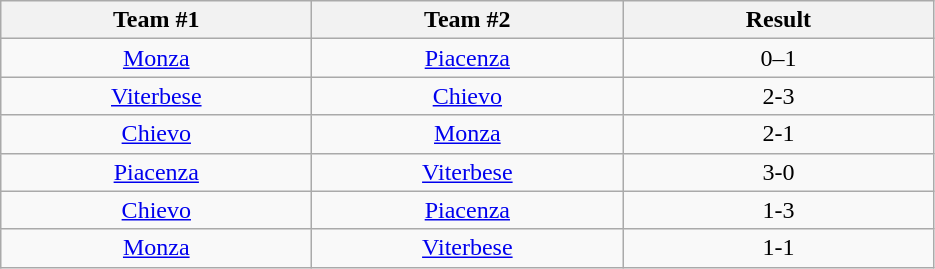<table class="wikitable" style="text-align:center">
<tr>
<th width=200>Team #1</th>
<th width=200>Team #2</th>
<th width=200>Result</th>
</tr>
<tr>
<td><a href='#'>Monza</a></td>
<td><a href='#'>Piacenza</a></td>
<td>0–1</td>
</tr>
<tr>
<td><a href='#'>Viterbese</a></td>
<td><a href='#'>Chievo</a></td>
<td>2-3</td>
</tr>
<tr>
<td><a href='#'>Chievo</a></td>
<td><a href='#'>Monza</a></td>
<td>2-1</td>
</tr>
<tr>
<td><a href='#'>Piacenza</a></td>
<td><a href='#'>Viterbese</a></td>
<td>3-0</td>
</tr>
<tr>
<td><a href='#'>Chievo</a></td>
<td><a href='#'>Piacenza</a></td>
<td>1-3</td>
</tr>
<tr>
<td><a href='#'>Monza</a></td>
<td><a href='#'>Viterbese</a></td>
<td>1-1</td>
</tr>
</table>
